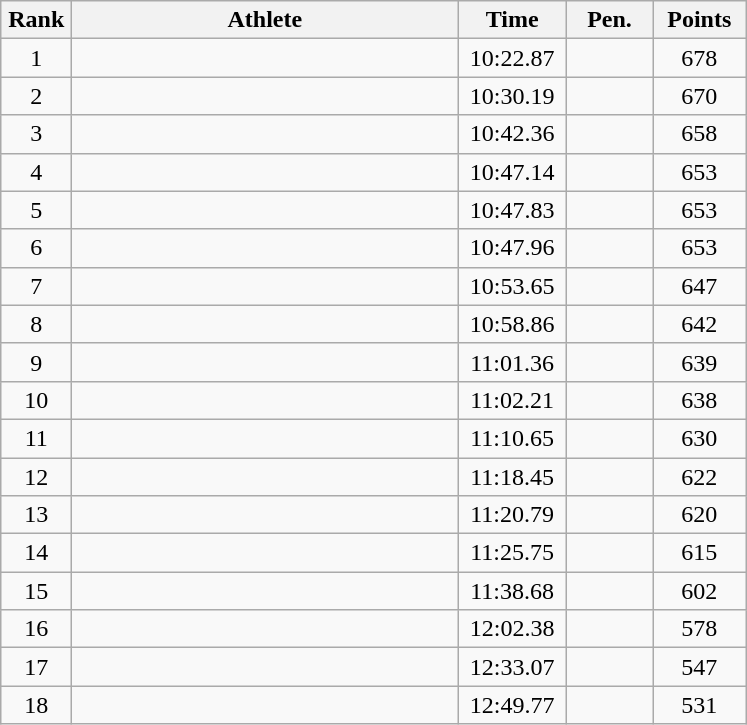<table class=wikitable style="text-align:center">
<tr>
<th width=40>Rank</th>
<th width=250>Athlete</th>
<th width=65>Time</th>
<th width=50>Pen.</th>
<th width=55>Points</th>
</tr>
<tr>
<td>1</td>
<td align=left></td>
<td>10:22.87</td>
<td></td>
<td>678</td>
</tr>
<tr>
<td>2</td>
<td align=left></td>
<td>10:30.19</td>
<td></td>
<td>670</td>
</tr>
<tr>
<td>3</td>
<td align=left></td>
<td>10:42.36</td>
<td></td>
<td>658</td>
</tr>
<tr>
<td>4</td>
<td align=left></td>
<td>10:47.14</td>
<td></td>
<td>653</td>
</tr>
<tr>
<td>5</td>
<td align=left></td>
<td>10:47.83</td>
<td></td>
<td>653</td>
</tr>
<tr>
<td>6</td>
<td align=left></td>
<td>10:47.96</td>
<td></td>
<td>653</td>
</tr>
<tr>
<td>7</td>
<td align=left></td>
<td>10:53.65</td>
<td></td>
<td>647</td>
</tr>
<tr>
<td>8</td>
<td align=left></td>
<td>10:58.86</td>
<td></td>
<td>642</td>
</tr>
<tr>
<td>9</td>
<td align=left></td>
<td>11:01.36</td>
<td></td>
<td>639</td>
</tr>
<tr>
<td>10</td>
<td align=left></td>
<td>11:02.21</td>
<td></td>
<td>638</td>
</tr>
<tr>
<td>11</td>
<td align=left></td>
<td>11:10.65</td>
<td></td>
<td>630</td>
</tr>
<tr>
<td>12</td>
<td align=left></td>
<td>11:18.45</td>
<td></td>
<td>622</td>
</tr>
<tr>
<td>13</td>
<td align=left></td>
<td>11:20.79</td>
<td></td>
<td>620</td>
</tr>
<tr>
<td>14</td>
<td align=left></td>
<td>11:25.75</td>
<td></td>
<td>615</td>
</tr>
<tr>
<td>15</td>
<td align=left></td>
<td>11:38.68</td>
<td></td>
<td>602</td>
</tr>
<tr>
<td>16</td>
<td align=left></td>
<td>12:02.38</td>
<td></td>
<td>578</td>
</tr>
<tr>
<td>17</td>
<td align=left></td>
<td>12:33.07</td>
<td></td>
<td>547</td>
</tr>
<tr>
<td>18</td>
<td align=left></td>
<td>12:49.77</td>
<td></td>
<td>531</td>
</tr>
</table>
